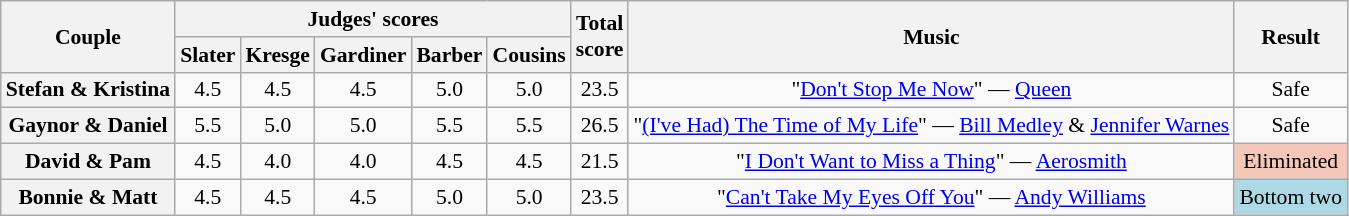<table class="wikitable sortable" style="text-align:center; font-size:90%">
<tr>
<th scope="col" rowspan=2>Couple</th>
<th scope="col" colspan=5 class="unsortable">Judges' scores</th>
<th scope="col" rowspan=2>Total<br>score</th>
<th scope="col" rowspan=2 class="unsortable">Music</th>
<th scope="col" rowspan=2 class="unsortable">Result</th>
</tr>
<tr>
<th class="unsortable">Slater</th>
<th class="unsortable">Kresge</th>
<th class="unsortable">Gardiner</th>
<th class="unsortable">Barber</th>
<th class="unsortable">Cousins</th>
</tr>
<tr>
<th scope="row">Stefan & Kristina</th>
<td>4.5</td>
<td>4.5</td>
<td>4.5</td>
<td>5.0</td>
<td>5.0</td>
<td>23.5</td>
<td>"<a href='#'>Don't Stop Me Now</a>" — <a href='#'>Queen</a></td>
<td>Safe</td>
</tr>
<tr>
<th scope="row">Gaynor & Daniel</th>
<td>5.5</td>
<td>5.0</td>
<td>5.0</td>
<td>5.5</td>
<td>5.5</td>
<td>26.5</td>
<td>"<a href='#'>(I've Had) The Time of My Life</a>" — <a href='#'>Bill Medley</a> & <a href='#'>Jennifer Warnes</a></td>
<td>Safe</td>
</tr>
<tr>
<th scope="row">David & Pam</th>
<td>4.5</td>
<td>4.0</td>
<td>4.0</td>
<td>4.5</td>
<td>4.5</td>
<td>21.5</td>
<td>"<a href='#'>I Don't Want to Miss a Thing</a>" — <a href='#'>Aerosmith</a></td>
<td bgcolor="f4c7b8">Eliminated</td>
</tr>
<tr>
<th scope="row">Bonnie & Matt</th>
<td>4.5</td>
<td>4.5</td>
<td>4.5</td>
<td>5.0</td>
<td>5.0</td>
<td>23.5</td>
<td>"<a href='#'>Can't Take My Eyes Off You</a>" — <a href='#'>Andy Williams</a></td>
<td bgcolor=lightblue>Bottom two</td>
</tr>
</table>
